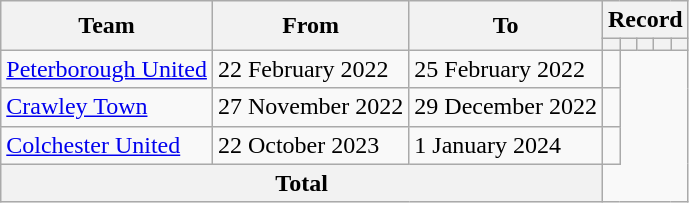<table class="wikitable" style="text-align: center;">
<tr>
<th rowspan="2">Team</th>
<th rowspan="2">From</th>
<th rowspan="2">To</th>
<th colspan="5">Record</th>
</tr>
<tr>
<th></th>
<th></th>
<th></th>
<th></th>
<th></th>
</tr>
<tr>
<td align="left"><a href='#'>Peterborough United</a></td>
<td align="left">22 February 2022</td>
<td align="left">25 February 2022<br></td>
<td></td>
</tr>
<tr>
<td align="left"><a href='#'>Crawley Town</a></td>
<td align="left">27 November 2022</td>
<td align="left">29 December 2022<br></td>
<td></td>
</tr>
<tr>
<td align="left"><a href='#'>Colchester United</a></td>
<td align="left">22 October 2023</td>
<td align="left">1 January 2024<br></td>
<td></td>
</tr>
<tr>
<th colspan="3">Total<br></th>
</tr>
</table>
